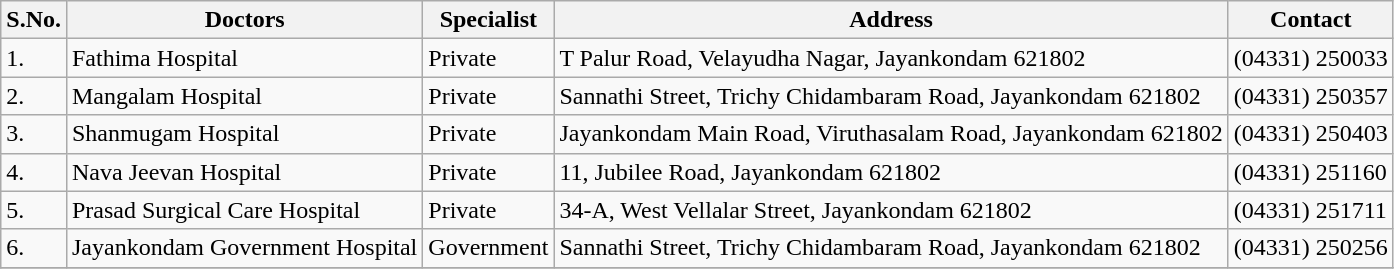<table class="wikitable sortable" border="2">
<tr>
<th>S.No.</th>
<th>Doctors</th>
<th>Specialist</th>
<th>Address</th>
<th>Contact</th>
</tr>
<tr>
<td>1.</td>
<td>Fathima Hospital</td>
<td>Private</td>
<td>T Palur Road, Velayudha Nagar, Jayankondam 621802</td>
<td>(04331) 250033</td>
</tr>
<tr>
<td>2.</td>
<td>Mangalam Hospital</td>
<td>Private</td>
<td>Sannathi Street, Trichy Chidambaram Road, Jayankondam 621802</td>
<td>(04331) 250357</td>
</tr>
<tr>
<td>3.</td>
<td>Shanmugam Hospital</td>
<td>Private</td>
<td>Jayankondam Main Road, Viruthasalam Road, Jayankondam 621802</td>
<td>(04331) 250403</td>
</tr>
<tr>
<td>4.</td>
<td>Nava Jeevan Hospital</td>
<td>Private</td>
<td>11, Jubilee Road, Jayankondam 621802</td>
<td>(04331) 251160</td>
</tr>
<tr>
<td>5.</td>
<td>Prasad Surgical Care Hospital</td>
<td>Private</td>
<td>34-A, West Vellalar Street, Jayankondam 621802</td>
<td>(04331) 251711</td>
</tr>
<tr>
<td>6.</td>
<td>Jayankondam Government Hospital</td>
<td>Government</td>
<td>Sannathi Street, Trichy Chidambaram Road, Jayankondam 621802</td>
<td>(04331) 250256</td>
</tr>
<tr>
</tr>
</table>
